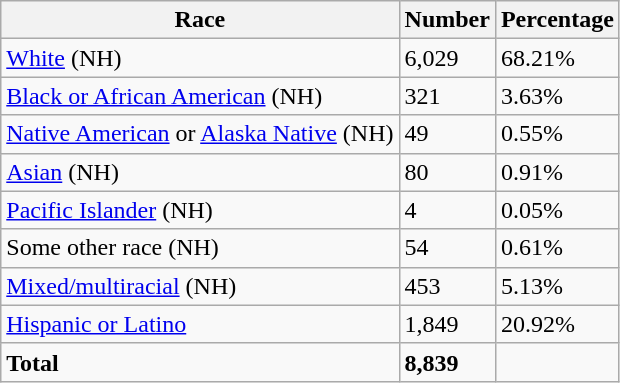<table class="wikitable">
<tr>
<th>Race</th>
<th>Number</th>
<th>Percentage</th>
</tr>
<tr>
<td><a href='#'>White</a> (NH)</td>
<td>6,029</td>
<td>68.21%</td>
</tr>
<tr>
<td><a href='#'>Black or African American</a> (NH)</td>
<td>321</td>
<td>3.63%</td>
</tr>
<tr>
<td><a href='#'>Native American</a> or <a href='#'>Alaska Native</a> (NH)</td>
<td>49</td>
<td>0.55%</td>
</tr>
<tr>
<td><a href='#'>Asian</a> (NH)</td>
<td>80</td>
<td>0.91%</td>
</tr>
<tr>
<td><a href='#'>Pacific Islander</a> (NH)</td>
<td>4</td>
<td>0.05%</td>
</tr>
<tr>
<td>Some other race (NH)</td>
<td>54</td>
<td>0.61%</td>
</tr>
<tr>
<td><a href='#'>Mixed/multiracial</a> (NH)</td>
<td>453</td>
<td>5.13%</td>
</tr>
<tr>
<td><a href='#'>Hispanic or Latino</a></td>
<td>1,849</td>
<td>20.92%</td>
</tr>
<tr>
<td><strong>Total</strong></td>
<td><strong>8,839</strong></td>
<td></td>
</tr>
</table>
